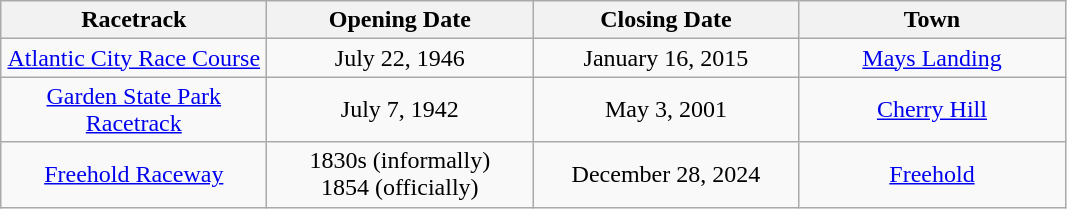<table class="wikitable sortable" style="text-align:center">
<tr>
<th width=170>Racetrack</th>
<th width=170>Opening Date</th>
<th width=170>Closing Date</th>
<th width=170>Town</th>
</tr>
<tr>
<td><a href='#'>Atlantic City Race Course</a></td>
<td>July 22, 1946</td>
<td>January 16, 2015</td>
<td><a href='#'>Mays Landing</a></td>
</tr>
<tr>
<td><a href='#'>Garden State Park Racetrack</a></td>
<td>July 7, 1942</td>
<td>May 3, 2001</td>
<td><a href='#'>Cherry Hill</a></td>
</tr>
<tr>
<td><a href='#'>Freehold Raceway</a></td>
<td>1830s (informally)<br> 1854 (officially)</td>
<td>December 28, 2024</td>
<td><a href='#'>Freehold</a></td>
</tr>
</table>
